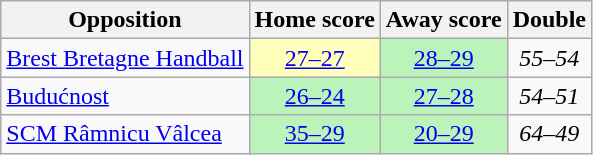<table class="wikitable" style="text-align: center">
<tr>
<th>Opposition</th>
<th>Home score</th>
<th>Away score</th>
<th>Double</th>
</tr>
<tr>
<td align="left"> <a href='#'>Brest Bretagne Handball</a></td>
<td bgcolor=#FFFFBB><a href='#'>27–27</a></td>
<td bgcolor=#BBF3BB><a href='#'>28–29</a></td>
<td><em>55–54</em></td>
</tr>
<tr>
<td align="left"> <a href='#'>Budućnost</a></td>
<td bgcolor=#BBF3BB><a href='#'>26–24</a></td>
<td bgcolor=#BBF3BB><a href='#'>27–28</a></td>
<td><em>54–51</em></td>
</tr>
<tr>
<td align="left"> <a href='#'>SCM Râmnicu Vâlcea</a></td>
<td bgcolor=#BBF3BB><a href='#'>35–29</a></td>
<td bgcolor=#BBF3BB><a href='#'>20–29</a></td>
<td><em>64–49</em></td>
</tr>
</table>
